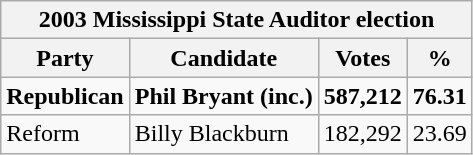<table class="wikitable">
<tr>
<th colspan="4">2003 Mississippi State Auditor election</th>
</tr>
<tr>
<th>Party</th>
<th>Candidate</th>
<th>Votes</th>
<th>%</th>
</tr>
<tr>
<td><strong>Republican</strong></td>
<td><strong>Phil Bryant (inc.)</strong></td>
<td><strong>587,212</strong></td>
<td><strong>76.31</strong></td>
</tr>
<tr>
<td>Reform</td>
<td>Billy Blackburn</td>
<td>182,292</td>
<td>23.69</td>
</tr>
</table>
